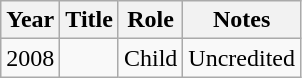<table class="wikitable sortable">
<tr>
<th>Year</th>
<th>Title</th>
<th>Role</th>
<th class="unsortable">Notes</th>
</tr>
<tr>
<td>2008</td>
<td><em></em></td>
<td>Child</td>
<td>Uncredited</td>
</tr>
</table>
